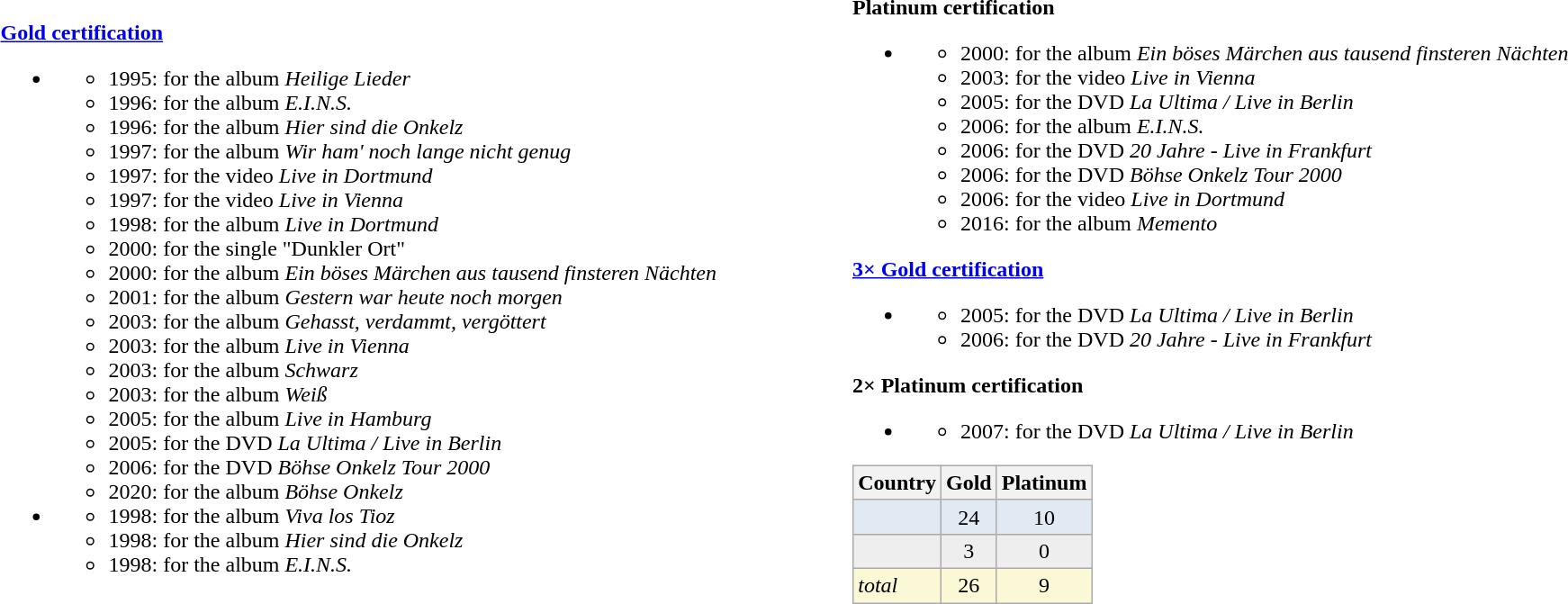<table class="toptextcells" style="width:100%;">
<tr>
<td><br><strong><a href='#'>Gold certification</a></strong><ul><li><strong></strong><ul><li>1995: for the album <em>Heilige Lieder</em></li><li>1996: for the album <em>E.I.N.S.</em></li><li>1996: for the album <em>Hier sind die Onkelz</em></li><li>1997: for the album <em>Wir ham' noch lange nicht genug</em></li><li>1997: for the video <em>Live in Dortmund</em></li><li>1997: for the video <em>Live in Vienna</em></li><li>1998: for the album <em>Live in Dortmund</em></li><li>2000: for the single "Dunkler Ort"</li><li>2000: for the album <em>Ein böses Märchen aus tausend finsteren Nächten</em></li><li>2001: for the album <em>Gestern war heute noch morgen</em></li><li>2003: for the album <em>Gehasst, verdammt, vergöttert</em></li><li>2003: for the album <em>Live in Vienna</em></li><li>2003: for the album <em>Schwarz</em></li><li>2003: for the album <em>Weiß</em></li><li>2005: for the album <em>Live in Hamburg</em></li><li>2005: for the DVD <em>La Ultima / Live in Berlin</em></li><li>2006: for the DVD <em>Böhse Onkelz Tour 2000</em></li><li>2020: for the album <em>Böhse Onkelz</em></li></ul></li><li><strong></strong><ul><li>1998: for the album <em>Viva los Tioz</em></li><li>1998: for the album <em>Hier sind die Onkelz</em></li><li>1998: for the album <em>E.I.N.S.</em></li></ul></li></ul></td>
<td><br><strong>Platinum certification</strong><ul><li><strong></strong><ul><li>2000: for the album <em>Ein böses Märchen aus tausend finsteren Nächten</em></li><li>2003: for the video <em>Live in Vienna</em></li><li>2005: for the DVD <em>La Ultima / Live in Berlin</em></li><li>2006: for the album <em>E.I.N.S.</em></li><li>2006: for the DVD <em>20 Jahre - Live in Frankfurt</em></li><li>2006: for the DVD <em>Böhse Onkelz Tour 2000</em></li><li>2006: for the video <em>Live in Dortmund</em></li><li>2016: for the album <em>Memento</em></li></ul></li></ul><strong><a href='#'>3× Gold certification</a></strong><ul><li><strong></strong><ul><li>2005: for the DVD <em>La Ultima / Live in Berlin</em></li><li>2006: for the DVD <em>20 Jahre - Live in Frankfurt</em></li></ul></li></ul><strong>2× Platinum certification</strong><ul><li><strong></strong><ul><li>2007: for the DVD <em>La Ultima / Live in Berlin</em></li></ul></li></ul><table class="wikitable sortable">
<tr class="hintergrundfarbe8">
<th>Country</th>
<th>Gold</th>
<th>Platinum</th>
</tr>
<tr style="background:#e1e9f3;">
<td></td>
<td style="text-align:center;">24</td>
<td style="text-align:center;">10</td>
</tr>
<tr style="background:#eee;">
<td></td>
<td style="text-align:center;">3</td>
<td style="text-align:center;">0</td>
</tr>
<tr style="background:#fbf8d6;">
<td><em>total</em></td>
<td style="text-align:center;">26</td>
<td style="text-align:center;">9</td>
</tr>
</table>
</td>
</tr>
</table>
